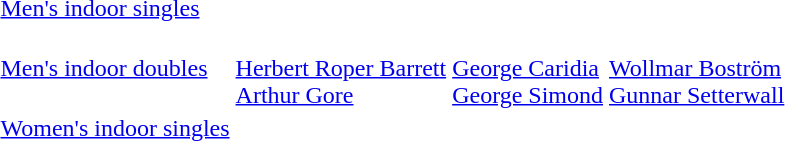<table>
<tr>
<td><a href='#'>Men's indoor singles</a></td>
<td></td>
<td></td>
<td></td>
</tr>
<tr>
<td><a href='#'>Men's indoor doubles</a></td>
<td><br><a href='#'>Herbert Roper Barrett</a> <br> <a href='#'>Arthur Gore</a></td>
<td><br><a href='#'>George Caridia</a> <br> <a href='#'>George Simond</a></td>
<td><br><a href='#'>Wollmar Boström</a> <br> <a href='#'>Gunnar Setterwall</a></td>
</tr>
<tr>
<td><a href='#'>Women's indoor singles</a></td>
<td></td>
<td></td>
<td></td>
</tr>
</table>
